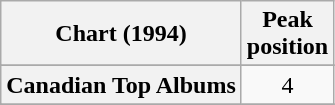<table class="wikitable sortable plainrowheaders" border="1">
<tr>
<th scope="col">Chart (1994)</th>
<th scope="col">Peak<br>position</th>
</tr>
<tr>
</tr>
<tr>
</tr>
<tr>
<th scope="row">Canadian Top Albums</th>
<td style="text-align:center;">4</td>
</tr>
<tr>
</tr>
<tr>
</tr>
</table>
